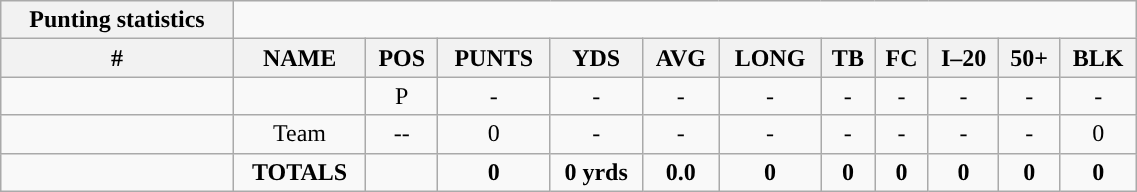<table class="wikitable collapsible collapsed" style="width:60%; text-align:center;">
<tr>
<th style="text-align:center; ">Punting statistics</th>
</tr>
<tr>
<th>#</th>
<th>NAME</th>
<th>POS</th>
<th>PUNTS</th>
<th>YDS</th>
<th>AVG</th>
<th>LONG</th>
<th>TB</th>
<th>FC</th>
<th>I–20</th>
<th>50+</th>
<th>BLK</th>
</tr>
<tr>
<td></td>
<td></td>
<td>P</td>
<td>-</td>
<td>-</td>
<td>-</td>
<td>-</td>
<td>-</td>
<td>-</td>
<td>-</td>
<td>-</td>
<td>-</td>
</tr>
<tr>
<td></td>
<td>Team</td>
<td>--</td>
<td>0</td>
<td>-</td>
<td>-</td>
<td>-</td>
<td>-</td>
<td>-</td>
<td>-</td>
<td>-</td>
<td>0</td>
</tr>
<tr>
<td></td>
<td><strong>TOTALS</strong></td>
<td></td>
<td><strong>0</strong></td>
<td><strong>0 yrds</strong></td>
<td><strong>0.0</strong></td>
<td><strong>0</strong></td>
<td><strong>0</strong></td>
<td><strong>0</strong></td>
<td><strong>0</strong></td>
<td><strong>0</strong></td>
<td><strong>0</strong></td>
</tr>
</table>
